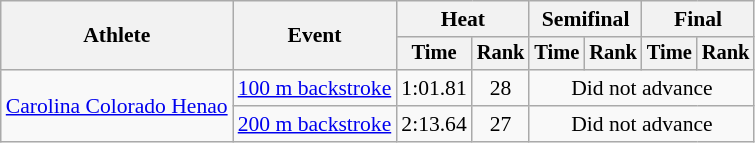<table class=wikitable style="font-size:90%">
<tr>
<th rowspan="2">Athlete</th>
<th rowspan="2">Event</th>
<th colspan="2">Heat</th>
<th colspan="2">Semifinal</th>
<th colspan="2">Final</th>
</tr>
<tr style="font-size:95%">
<th>Time</th>
<th>Rank</th>
<th>Time</th>
<th>Rank</th>
<th>Time</th>
<th>Rank</th>
</tr>
<tr align=center>
<td align=left rowspan=2><a href='#'>Carolina Colorado Henao</a></td>
<td align=left><a href='#'>100 m backstroke</a></td>
<td>1:01.81</td>
<td>28</td>
<td colspan=4>Did not advance</td>
</tr>
<tr align=center>
<td align=left><a href='#'>200 m backstroke</a></td>
<td>2:13.64</td>
<td>27</td>
<td colspan=4>Did not advance</td>
</tr>
</table>
